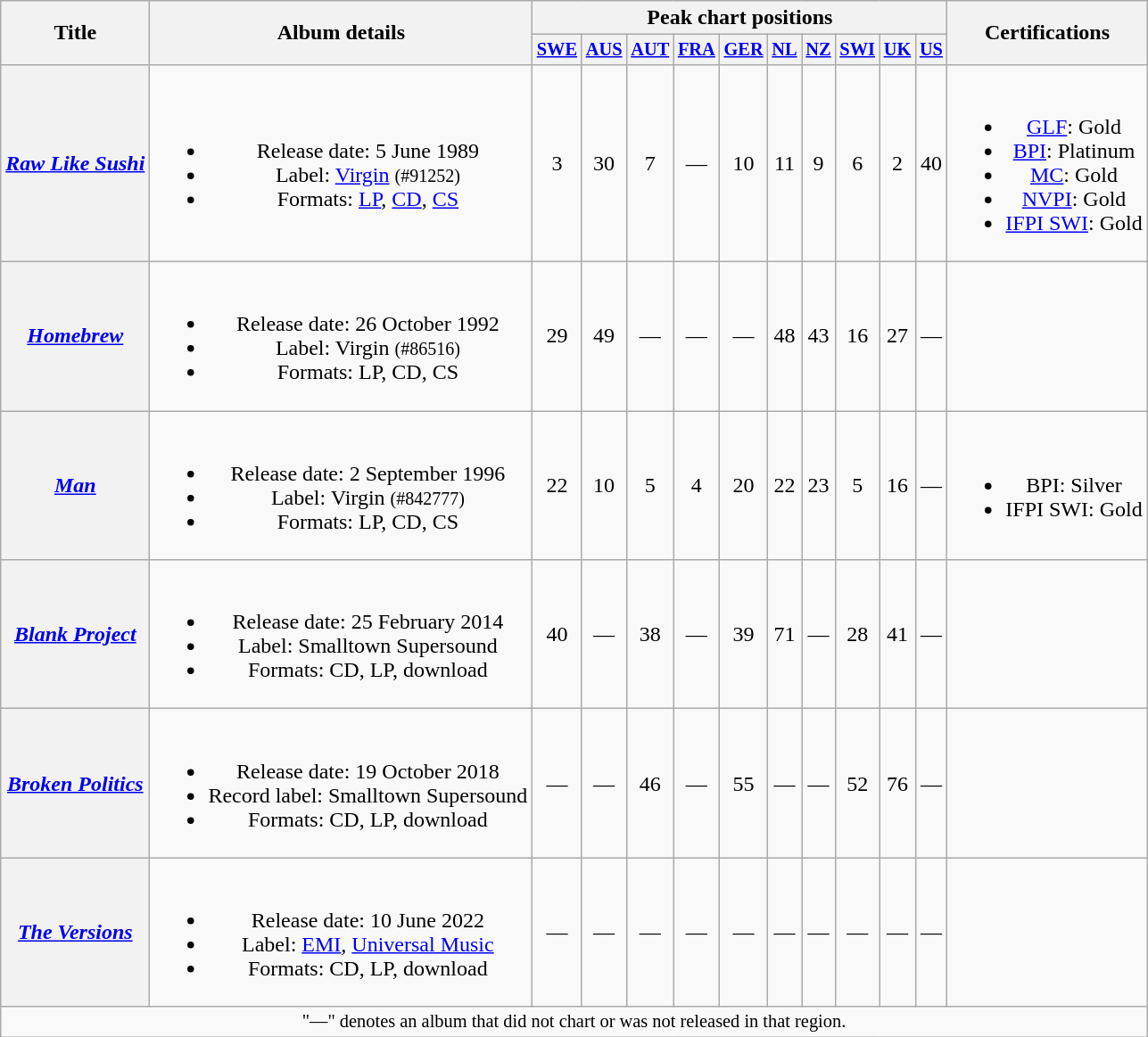<table class="wikitable plainrowheaders" style="text-align:center;">
<tr>
<th scope="col" rowspan="2">Title</th>
<th scope="col" rowspan="2">Album details</th>
<th scope="col" colspan="10">Peak chart positions</th>
<th scope="col" rowspan="2">Certifications</th>
</tr>
<tr>
<th scope="col" style="font-size:85%"><a href='#'>SWE</a><br></th>
<th scope="col" style="font-size:85%"><a href='#'>AUS</a><br></th>
<th scope="col" style="font-size:85%"><a href='#'>AUT</a><br></th>
<th scope="col" style="font-size:85%"><a href='#'>FRA</a><br></th>
<th scope="col" style="font-size:85%"><a href='#'>GER</a><br></th>
<th scope="col" style="font-size:85%"><a href='#'>NL</a><br></th>
<th scope="col" style="font-size:85%"><a href='#'>NZ</a><br></th>
<th scope="col" style="font-size:85%"><a href='#'>SWI</a><br></th>
<th scope="col" style="font-size:85%"><a href='#'>UK</a><br></th>
<th scope="col" style="font-size:85%"><a href='#'>US</a><br></th>
</tr>
<tr>
<th scope="row"><em><a href='#'>Raw Like Sushi</a></em></th>
<td><br><ul><li>Release date: 5 June 1989</li><li>Label: <a href='#'>Virgin</a> <small>(#91252)</small></li><li>Formats: <a href='#'>LP</a>, <a href='#'>CD</a>, <a href='#'>CS</a></li></ul></td>
<td>3</td>
<td>30</td>
<td>7</td>
<td>—</td>
<td>10</td>
<td>11</td>
<td>9</td>
<td>6</td>
<td>2</td>
<td>40</td>
<td><br><ul><li><a href='#'>GLF</a>: Gold</li><li><a href='#'>BPI</a>: Platinum</li><li><a href='#'>MC</a>: Gold</li><li><a href='#'>NVPI</a>: Gold</li><li><a href='#'>IFPI SWI</a>: Gold</li></ul></td>
</tr>
<tr>
<th scope="row"><em><a href='#'>Homebrew</a></em></th>
<td><br><ul><li>Release date: 26 October 1992</li><li>Label: Virgin <small>(#86516)</small></li><li>Formats: LP, CD, CS</li></ul></td>
<td>29</td>
<td>49</td>
<td>—</td>
<td>—</td>
<td>—</td>
<td>48</td>
<td>43</td>
<td>16</td>
<td>27</td>
<td>—</td>
<td></td>
</tr>
<tr>
<th scope="row"><em><a href='#'>Man</a></em></th>
<td><br><ul><li>Release date: 2 September 1996</li><li>Label: Virgin <small>(#842777)</small></li><li>Formats: LP, CD, CS</li></ul></td>
<td>22</td>
<td>10</td>
<td>5</td>
<td>4</td>
<td>20</td>
<td>22</td>
<td>23</td>
<td>5</td>
<td>16</td>
<td>—</td>
<td><br><ul><li>BPI: Silver</li><li>IFPI SWI: Gold</li></ul></td>
</tr>
<tr>
<th scope="row"><em><a href='#'>Blank Project</a></em></th>
<td><br><ul><li>Release date: 25 February 2014</li><li>Label: Smalltown Supersound</li><li>Formats: CD, LP, download</li></ul></td>
<td>40</td>
<td>—</td>
<td>38</td>
<td>—</td>
<td>39</td>
<td>71</td>
<td>—</td>
<td>28</td>
<td>41</td>
<td>—</td>
<td></td>
</tr>
<tr>
<th scope="row"><em><a href='#'>Broken Politics</a></em></th>
<td><br><ul><li>Release date: 19 October 2018</li><li>Record label: Smalltown Supersound</li><li>Formats: CD, LP, download</li></ul></td>
<td>—</td>
<td>—</td>
<td>46</td>
<td>—</td>
<td>55</td>
<td>—</td>
<td>—</td>
<td>52</td>
<td>76</td>
<td>—</td>
<td></td>
</tr>
<tr>
<th scope="row"><em><a href='#'>The Versions</a></em></th>
<td><br><ul><li>Release date: 10 June 2022</li><li>Label: <a href='#'>EMI</a>, <a href='#'>Universal Music</a></li><li>Formats: CD, LP, download</li></ul></td>
<td>—</td>
<td>—</td>
<td>—</td>
<td>—</td>
<td>—</td>
<td>—</td>
<td>—</td>
<td>—</td>
<td>—</td>
<td>—</td>
<td></td>
</tr>
<tr>
<td colspan="13" style="font-size: 85%">"—" denotes an album that did not chart or was not released in that region.</td>
</tr>
</table>
